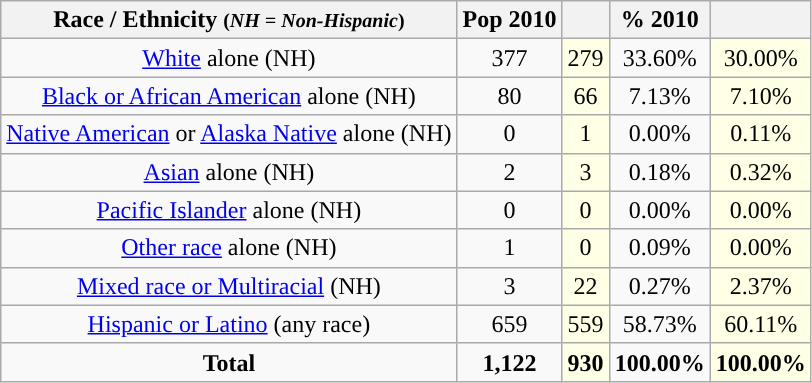<table class="wikitable" style="text-align:center;">
<tr>
<th>Race / Ethnicity <small>(<em>NH = Non-Hispanic</em>)</small></th>
<th>Pop 2010</th>
<th></th>
<th>% 2010</th>
<th></th>
</tr>
<tr>
<td><a href='#'>White</a> alone (NH)</td>
<td>377</td>
<td style='background: #ffffe6;'>279</td>
<td>33.60%</td>
<td style='background: #ffffe6;'>30.00%</td>
</tr>
<tr>
<td><a href='#'>Black or African American</a> alone (NH)</td>
<td>80</td>
<td style='background: #ffffe6;'>66</td>
<td>7.13%</td>
<td style='background: #ffffe6;'>7.10%</td>
</tr>
<tr>
<td><a href='#'>Native American</a> or <a href='#'>Alaska Native</a> alone (NH)</td>
<td>0</td>
<td style='background: #ffffe6;'>1</td>
<td>0.00%</td>
<td style='background: #ffffe6;'>0.11%</td>
</tr>
<tr>
<td><a href='#'>Asian</a> alone (NH)</td>
<td>2</td>
<td style='background: #ffffe6;'>3</td>
<td>0.18%</td>
<td style='background: #ffffe6;'>0.32%</td>
</tr>
<tr>
<td><a href='#'>Pacific Islander</a> alone (NH)</td>
<td>0</td>
<td style='background: #ffffe6;'>0</td>
<td>0.00%</td>
<td style='background: #ffffe6;'>0.00%</td>
</tr>
<tr>
<td><a href='#'>Other race</a> alone (NH)</td>
<td>1</td>
<td style='background: #ffffe6;'>0</td>
<td>0.09%</td>
<td style='background: #ffffe6;'>0.00%</td>
</tr>
<tr>
<td><a href='#'>Mixed race or Multiracial</a> (NH)</td>
<td>3</td>
<td style='background: #ffffe6;'>22</td>
<td>0.27%</td>
<td style='background: #ffffe6;'>2.37%</td>
</tr>
<tr>
<td><a href='#'>Hispanic or Latino</a> (any race)</td>
<td>659</td>
<td style='background: #ffffe6;'>559</td>
<td>58.73%</td>
<td style='background: #ffffe6;'>60.11%</td>
</tr>
<tr>
<td><strong>Total</strong></td>
<td><strong>1,122</strong></td>
<td style='background: #ffffe6;'><strong>930</strong></td>
<td><strong>100.00%</strong></td>
<td style='background: #ffffe6;'><strong>100.00%</strong></td>
</tr>
</table>
